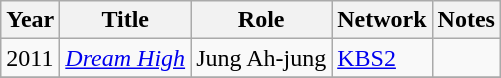<table class="wikitable">
<tr>
<th>Year</th>
<th>Title</th>
<th>Role</th>
<th>Network</th>
<th>Notes</th>
</tr>
<tr>
<td>2011</td>
<td><em><a href='#'>Dream High</a></em></td>
<td>Jung Ah-jung</td>
<td><a href='#'>KBS2</a></td>
<td></td>
</tr>
<tr>
</tr>
</table>
